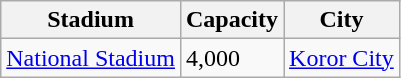<table class="wikitable sortable">
<tr>
<th>Stadium</th>
<th>Capacity</th>
<th>City</th>
</tr>
<tr>
<td><a href='#'>National Stadium</a></td>
<td>4,000</td>
<td><a href='#'>Koror City</a></td>
</tr>
</table>
